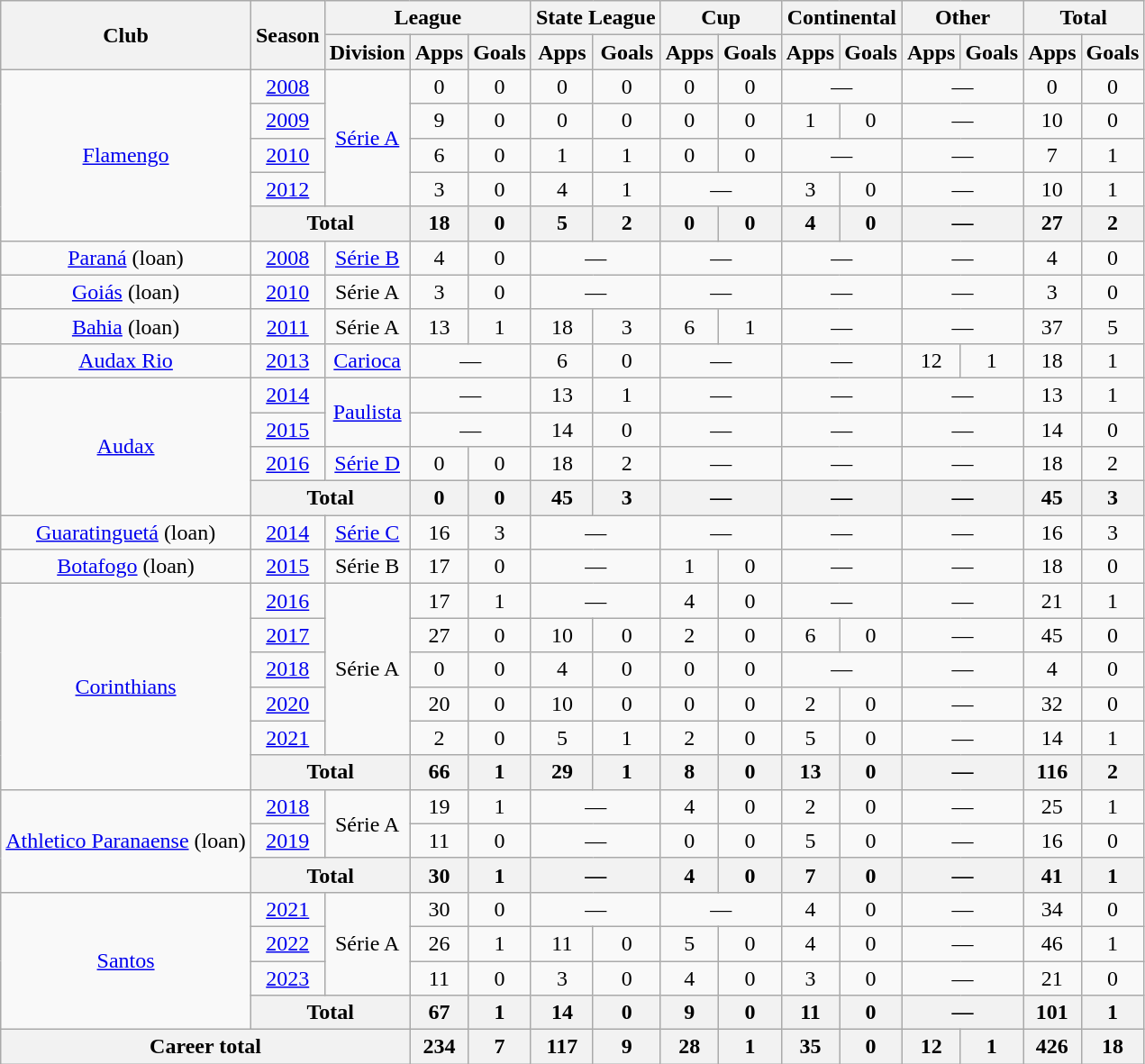<table class="wikitable" style="text-align: center;">
<tr>
<th rowspan="2">Club</th>
<th rowspan="2">Season</th>
<th colspan="3">League</th>
<th colspan="2">State League</th>
<th colspan="2">Cup</th>
<th colspan="2">Continental</th>
<th colspan="2">Other</th>
<th colspan="2">Total</th>
</tr>
<tr>
<th>Division</th>
<th>Apps</th>
<th>Goals</th>
<th>Apps</th>
<th>Goals</th>
<th>Apps</th>
<th>Goals</th>
<th>Apps</th>
<th>Goals</th>
<th>Apps</th>
<th>Goals</th>
<th>Apps</th>
<th>Goals</th>
</tr>
<tr>
<td rowspan="5" valign="center"><a href='#'>Flamengo</a></td>
<td><a href='#'>2008</a></td>
<td rowspan="4" valign="center"><a href='#'>Série A</a></td>
<td>0</td>
<td>0</td>
<td>0</td>
<td>0</td>
<td>0</td>
<td>0</td>
<td colspan="2">—</td>
<td colspan="2">—</td>
<td>0</td>
<td>0</td>
</tr>
<tr>
<td><a href='#'>2009</a></td>
<td>9</td>
<td>0</td>
<td>0</td>
<td>0</td>
<td>0</td>
<td>0</td>
<td>1</td>
<td>0</td>
<td colspan="2">—</td>
<td>10</td>
<td>0</td>
</tr>
<tr>
<td><a href='#'>2010</a></td>
<td>6</td>
<td>0</td>
<td>1</td>
<td>1</td>
<td>0</td>
<td>0</td>
<td colspan="2">—</td>
<td colspan="2">—</td>
<td>7</td>
<td>1</td>
</tr>
<tr>
<td><a href='#'>2012</a></td>
<td>3</td>
<td>0</td>
<td>4</td>
<td>1</td>
<td colspan="2">—</td>
<td>3</td>
<td>0</td>
<td colspan="2">—</td>
<td>10</td>
<td>1</td>
</tr>
<tr>
<th colspan="2">Total</th>
<th>18</th>
<th>0</th>
<th>5</th>
<th>2</th>
<th>0</th>
<th>0</th>
<th>4</th>
<th>0</th>
<th colspan="2">—</th>
<th>27</th>
<th>2</th>
</tr>
<tr>
<td valign="center"><a href='#'>Paraná</a> (loan)</td>
<td><a href='#'>2008</a></td>
<td valign="center"><a href='#'>Série B</a></td>
<td>4</td>
<td>0</td>
<td colspan="2">—</td>
<td colspan="2">—</td>
<td colspan="2">—</td>
<td colspan="2">—</td>
<td>4</td>
<td>0</td>
</tr>
<tr>
<td valign="center"><a href='#'>Goiás</a> (loan)</td>
<td><a href='#'>2010</a></td>
<td valign="center">Série A</td>
<td>3</td>
<td>0</td>
<td colspan="2">—</td>
<td colspan="2">—</td>
<td colspan="2">—</td>
<td colspan="2">—</td>
<td>3</td>
<td>0</td>
</tr>
<tr>
<td valign="center"><a href='#'>Bahia</a> (loan)</td>
<td><a href='#'>2011</a></td>
<td valign="center">Série A</td>
<td>13</td>
<td>1</td>
<td>18</td>
<td>3</td>
<td>6</td>
<td>1</td>
<td colspan="2">—</td>
<td colspan="2">—</td>
<td>37</td>
<td>5</td>
</tr>
<tr>
<td valign="center"><a href='#'>Audax Rio</a></td>
<td><a href='#'>2013</a></td>
<td valign="center"><a href='#'>Carioca</a></td>
<td colspan="2">—</td>
<td>6</td>
<td>0</td>
<td colspan="2">—</td>
<td colspan="2">—</td>
<td>12</td>
<td>1</td>
<td>18</td>
<td>1</td>
</tr>
<tr>
<td rowspan="4" valign="center"><a href='#'>Audax</a></td>
<td><a href='#'>2014</a></td>
<td rowspan="2" valign="center"><a href='#'>Paulista</a></td>
<td colspan="2">—</td>
<td>13</td>
<td>1</td>
<td colspan="2">—</td>
<td colspan="2">—</td>
<td colspan="2">—</td>
<td>13</td>
<td>1</td>
</tr>
<tr>
<td><a href='#'>2015</a></td>
<td colspan="2">—</td>
<td>14</td>
<td>0</td>
<td colspan="2">—</td>
<td colspan="2">—</td>
<td colspan="2">—</td>
<td>14</td>
<td>0</td>
</tr>
<tr>
<td><a href='#'>2016</a></td>
<td><a href='#'>Série D</a></td>
<td>0</td>
<td>0</td>
<td>18</td>
<td>2</td>
<td colspan="2">—</td>
<td colspan="2">—</td>
<td colspan="2">—</td>
<td>18</td>
<td>2</td>
</tr>
<tr>
<th colspan="2">Total</th>
<th>0</th>
<th>0</th>
<th>45</th>
<th>3</th>
<th colspan="2">—</th>
<th colspan="2">—</th>
<th colspan="2">—</th>
<th>45</th>
<th>3</th>
</tr>
<tr>
<td valign="center"><a href='#'>Guaratinguetá</a> (loan)</td>
<td><a href='#'>2014</a></td>
<td valign="center"><a href='#'>Série C</a></td>
<td>16</td>
<td>3</td>
<td colspan="2">—</td>
<td colspan="2">—</td>
<td colspan="2">—</td>
<td colspan="2">—</td>
<td>16</td>
<td>3</td>
</tr>
<tr>
<td valign="center"><a href='#'>Botafogo</a> (loan)</td>
<td><a href='#'>2015</a></td>
<td valign="center">Série B</td>
<td>17</td>
<td>0</td>
<td colspan="2">—</td>
<td>1</td>
<td>0</td>
<td colspan="2">—</td>
<td colspan="2">—</td>
<td>18</td>
<td>0</td>
</tr>
<tr>
<td rowspan="6" valign="center"><a href='#'>Corinthians</a></td>
<td><a href='#'>2016</a></td>
<td rowspan="5" valign="center">Série A</td>
<td>17</td>
<td>1</td>
<td colspan="2">—</td>
<td>4</td>
<td>0</td>
<td colspan="2">—</td>
<td colspan="2">—</td>
<td>21</td>
<td>1</td>
</tr>
<tr>
<td><a href='#'>2017</a></td>
<td>27</td>
<td>0</td>
<td>10</td>
<td>0</td>
<td>2</td>
<td>0</td>
<td>6</td>
<td>0</td>
<td colspan="2">—</td>
<td>45</td>
<td>0</td>
</tr>
<tr>
<td><a href='#'>2018</a></td>
<td>0</td>
<td>0</td>
<td>4</td>
<td>0</td>
<td>0</td>
<td>0</td>
<td colspan="2">—</td>
<td colspan="2">—</td>
<td>4</td>
<td>0</td>
</tr>
<tr>
<td><a href='#'>2020</a></td>
<td>20</td>
<td>0</td>
<td>10</td>
<td>0</td>
<td>0</td>
<td>0</td>
<td>2</td>
<td>0</td>
<td colspan="2">—</td>
<td>32</td>
<td>0</td>
</tr>
<tr>
<td><a href='#'>2021</a></td>
<td>2</td>
<td>0</td>
<td>5</td>
<td>1</td>
<td>2</td>
<td>0</td>
<td>5</td>
<td>0</td>
<td colspan="2">—</td>
<td>14</td>
<td>1</td>
</tr>
<tr>
<th colspan="2"><strong>Total</strong></th>
<th>66</th>
<th>1</th>
<th>29</th>
<th>1</th>
<th>8</th>
<th>0</th>
<th>13</th>
<th>0</th>
<th colspan="2">—</th>
<th>116</th>
<th>2</th>
</tr>
<tr>
<td rowspan="3" valign="center"><a href='#'>Athletico Paranaense</a> (loan)</td>
<td><a href='#'>2018</a></td>
<td rowspan="2">Série A</td>
<td>19</td>
<td>1</td>
<td colspan="2">—</td>
<td>4</td>
<td>0</td>
<td>2</td>
<td>0</td>
<td colspan="2">—</td>
<td>25</td>
<td>1</td>
</tr>
<tr>
<td><a href='#'>2019</a></td>
<td>11</td>
<td>0</td>
<td colspan="2">—</td>
<td>0</td>
<td>0</td>
<td>5</td>
<td>0</td>
<td colspan="2">—</td>
<td>16</td>
<td>0</td>
</tr>
<tr>
<th colspan="2">Total</th>
<th>30</th>
<th>1</th>
<th colspan="2">—</th>
<th>4</th>
<th>0</th>
<th>7</th>
<th>0</th>
<th colspan="2">—</th>
<th>41</th>
<th>1</th>
</tr>
<tr>
<td rowspan="4" valign="center"><a href='#'>Santos</a></td>
<td><a href='#'>2021</a></td>
<td rowspan="3" valign="center">Série A</td>
<td>30</td>
<td>0</td>
<td colspan="2">—</td>
<td colspan="2">—</td>
<td>4</td>
<td>0</td>
<td colspan="2">—</td>
<td>34</td>
<td>0</td>
</tr>
<tr>
<td><a href='#'>2022</a></td>
<td>26</td>
<td>1</td>
<td>11</td>
<td>0</td>
<td>5</td>
<td>0</td>
<td>4</td>
<td>0</td>
<td colspan="2">—</td>
<td>46</td>
<td>1</td>
</tr>
<tr>
<td><a href='#'>2023</a></td>
<td>11</td>
<td>0</td>
<td>3</td>
<td>0</td>
<td>4</td>
<td>0</td>
<td>3</td>
<td>0</td>
<td colspan="2">—</td>
<td>21</td>
<td>0</td>
</tr>
<tr>
<th colspan="2">Total</th>
<th>67</th>
<th>1</th>
<th>14</th>
<th>0</th>
<th>9</th>
<th>0</th>
<th>11</th>
<th>0</th>
<th colspan="2">—</th>
<th>101</th>
<th>1</th>
</tr>
<tr>
<th colspan="3"><strong>Career total</strong></th>
<th>234</th>
<th>7</th>
<th>117</th>
<th>9</th>
<th>28</th>
<th>1</th>
<th>35</th>
<th>0</th>
<th>12</th>
<th>1</th>
<th>426</th>
<th>18</th>
</tr>
</table>
